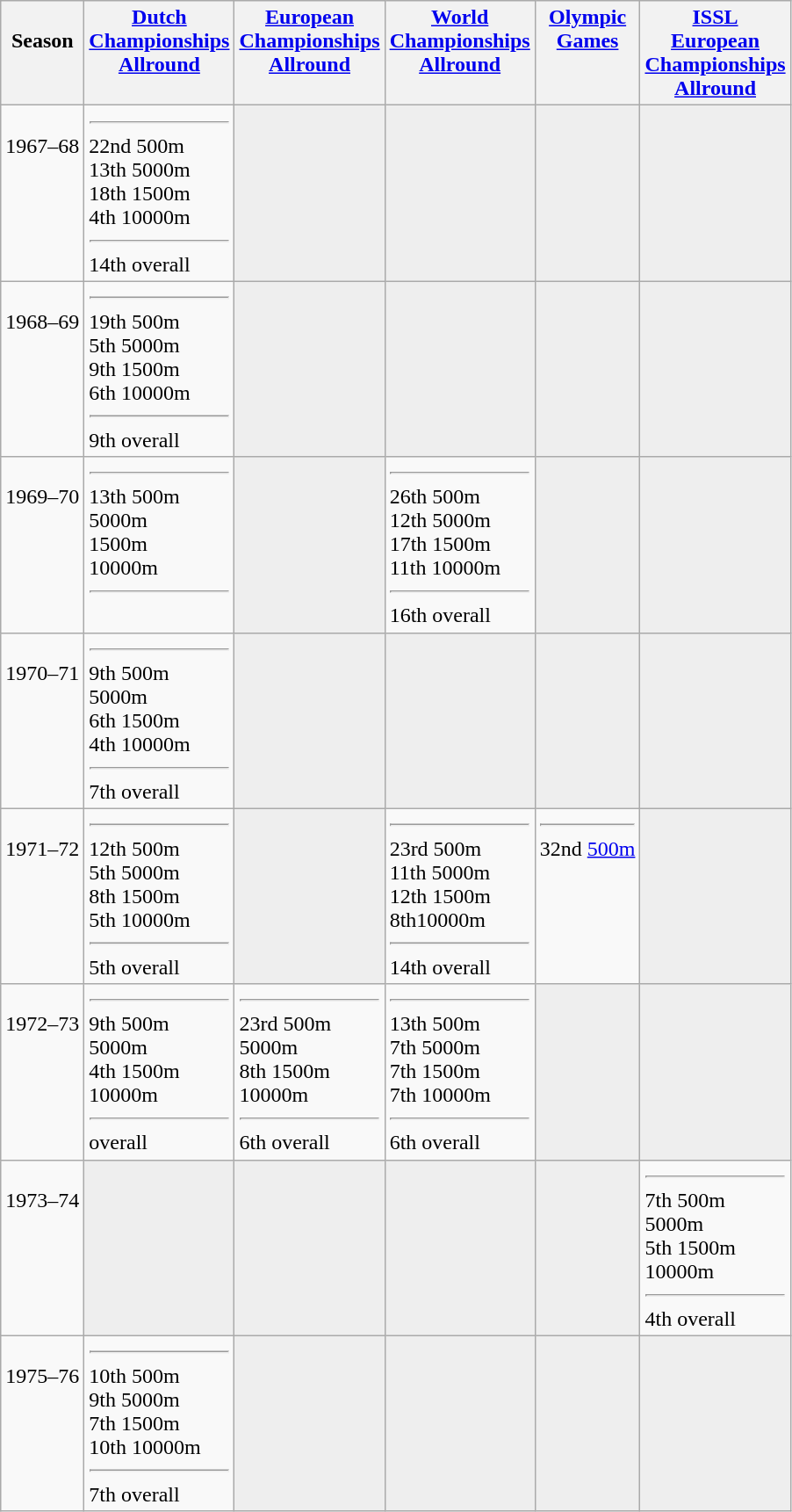<table class="wikitable">
<tr style="vertical-align: top;">
<th><br> Season</th>
<th><a href='#'>Dutch <br> Championships <br> Allround</a></th>
<th><a href='#'>European <br> Championships <br> Allround</a></th>
<th><a href='#'>World <br> Championships <br> Allround</a></th>
<th><a href='#'>Olympic <br> Games</a></th>
<th><a href='#'>ISSL <br> European <br> Championships <br> Allround</a></th>
</tr>
<tr style="vertical-align: top;">
<td><br> 1967–68</td>
<td> <hr> 22nd 500m <br> 13th 5000m <br> 18th 1500m <br> 4th 10000m <hr> 14th overall</td>
<td bgcolor=#EEEEEE></td>
<td bgcolor=#EEEEEE></td>
<td bgcolor=#EEEEEE></td>
<td bgcolor=#EEEEEE></td>
</tr>
<tr style="vertical-align: top;">
<td><br> 1968–69</td>
<td> <hr> 19th 500m <br> 5th 5000m <br> 9th 1500m <br> 6th 10000m <hr> 9th overall</td>
<td bgcolor=#EEEEEE></td>
<td bgcolor=#EEEEEE></td>
<td bgcolor=#EEEEEE></td>
<td bgcolor=#EEEEEE></td>
</tr>
<tr style="vertical-align: top;">
<td><br> 1969–70</td>
<td> <hr> 13th 500m <br>  5000m <br>  1500m <br>  10000m <hr> </td>
<td bgcolor=#EEEEEE></td>
<td> <hr> 26th 500m <br> 12th 5000m <br> 17th 1500m <br> 11th 10000m <hr> 16th overall</td>
<td bgcolor=#EEEEEE></td>
<td bgcolor=#EEEEEE></td>
</tr>
<tr style="vertical-align: top;">
<td><br> 1970–71</td>
<td> <hr> 9th 500m <br>  5000m <br> 6th 1500m <br> 4th 10000m <hr> 7th overall</td>
<td bgcolor=#EEEEEE></td>
<td bgcolor=#EEEEEE></td>
<td bgcolor=#EEEEEE></td>
<td bgcolor=#EEEEEE></td>
</tr>
<tr style="vertical-align: top;">
<td><br> 1971–72</td>
<td> <hr> 12th 500m <br> 5th 5000m <br> 8th 1500m <br> 5th 10000m <hr> 5th overall</td>
<td bgcolor=#EEEEEE></td>
<td> <hr> 23rd 500m <br> 11th 5000m <br> 12th 1500m <br> 8th10000m <hr> 14th overall</td>
<td> <hr> 32nd <a href='#'>500m</a></td>
<td bgcolor=#EEEEEE></td>
</tr>
<tr style="vertical-align: top;">
<td><br> 1972–73</td>
<td> <hr> 9th 500m <br>  5000m <br> 4th 1500m <br>  10000m <hr>  overall</td>
<td> <hr> 23rd 500m <br>  5000m <br> 8th 1500m <br>  10000m <hr> 6th overall</td>
<td> <hr> 13th 500m <br> 7th 5000m <br> 7th 1500m <br> 7th 10000m <hr> 6th overall</td>
<td bgcolor=#EEEEEE></td>
<td bgcolor=#EEEEEE></td>
</tr>
<tr style="vertical-align: top;">
<td><br> 1973–74</td>
<td bgcolor=#EEEEEE></td>
<td bgcolor=#EEEEEE></td>
<td bgcolor=#EEEEEE></td>
<td bgcolor=#EEEEEE></td>
<td> <hr> 7th 500m <br>  5000m <br> 5th 1500m <br>  10000m <hr> 4th overall</td>
</tr>
<tr style="vertical-align: top;">
<td><br> 1975–76</td>
<td> <hr> 10th 500m <br> 9th 5000m <br> 7th 1500m <br> 10th 10000m <hr> 7th overall</td>
<td bgcolor=#EEEEEE></td>
<td bgcolor=#EEEEEE></td>
<td bgcolor=#EEEEEE></td>
<td bgcolor=#EEEEEE></td>
</tr>
</table>
